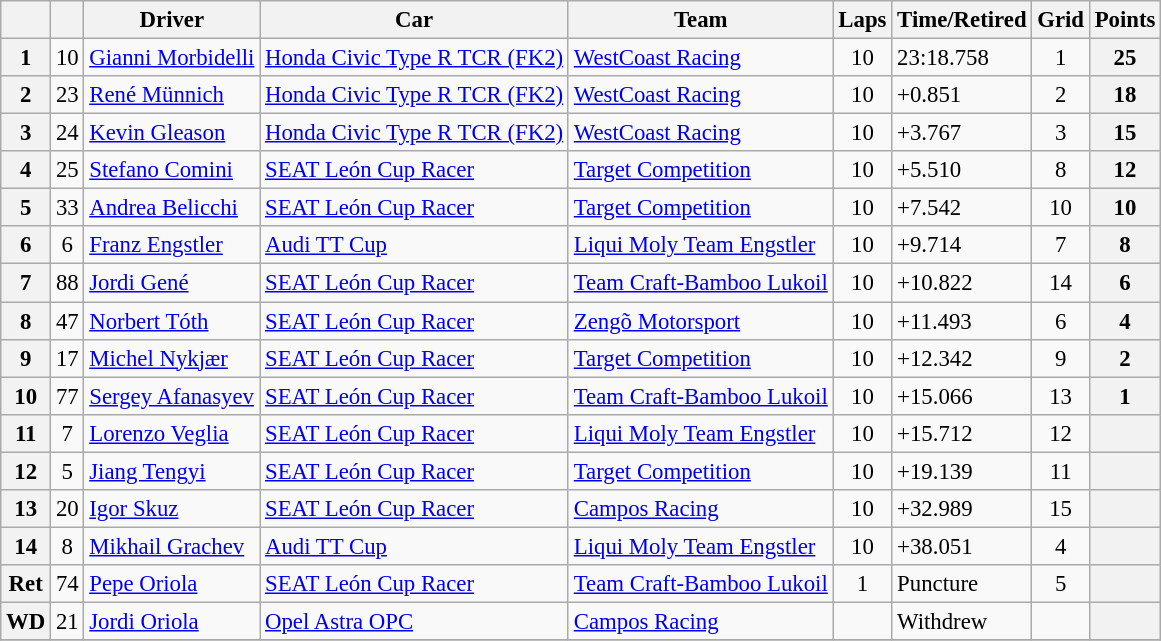<table class="wikitable sortable" style="font-size:95%">
<tr>
<th></th>
<th></th>
<th>Driver</th>
<th>Car</th>
<th>Team</th>
<th>Laps</th>
<th>Time/Retired</th>
<th>Grid</th>
<th>Points</th>
</tr>
<tr>
<th>1</th>
<td align=center>10</td>
<td> <a href='#'>Gianni Morbidelli</a></td>
<td><a href='#'>Honda Civic Type R TCR (FK2)</a></td>
<td> <a href='#'>WestCoast Racing</a></td>
<td align=center>10</td>
<td>23:18.758</td>
<td align=center>1</td>
<th>25</th>
</tr>
<tr>
<th>2</th>
<td align=center>23</td>
<td> <a href='#'>René Münnich</a></td>
<td><a href='#'>Honda Civic Type R TCR (FK2)</a></td>
<td> <a href='#'>WestCoast Racing</a></td>
<td align=center>10</td>
<td>+0.851</td>
<td align=center>2</td>
<th>18</th>
</tr>
<tr>
<th>3</th>
<td align=center>24</td>
<td> <a href='#'>Kevin Gleason</a></td>
<td><a href='#'>Honda Civic Type R TCR (FK2)</a></td>
<td> <a href='#'>WestCoast Racing</a></td>
<td align=center>10</td>
<td>+3.767</td>
<td align=center>3</td>
<th>15</th>
</tr>
<tr>
<th>4</th>
<td align=center>25</td>
<td> <a href='#'>Stefano Comini</a></td>
<td><a href='#'>SEAT León Cup Racer</a></td>
<td> <a href='#'>Target Competition</a></td>
<td align=center>10</td>
<td>+5.510</td>
<td align=center>8</td>
<th>12</th>
</tr>
<tr>
<th>5</th>
<td align=center>33</td>
<td> <a href='#'>Andrea Belicchi</a></td>
<td><a href='#'>SEAT León Cup Racer</a></td>
<td> <a href='#'>Target Competition</a></td>
<td align=center>10</td>
<td>+7.542</td>
<td align=center>10</td>
<th>10</th>
</tr>
<tr>
<th>6</th>
<td align=center>6</td>
<td> <a href='#'>Franz Engstler</a></td>
<td><a href='#'>Audi TT Cup</a></td>
<td> <a href='#'>Liqui Moly Team Engstler</a></td>
<td align=center>10</td>
<td>+9.714</td>
<td align=center>7</td>
<th>8</th>
</tr>
<tr>
<th>7</th>
<td align=center>88</td>
<td> <a href='#'>Jordi Gené</a></td>
<td><a href='#'>SEAT León Cup Racer</a></td>
<td> <a href='#'>Team Craft-Bamboo Lukoil</a></td>
<td align=center>10</td>
<td>+10.822</td>
<td align=center>14</td>
<th>6</th>
</tr>
<tr>
<th>8</th>
<td align=center>47</td>
<td> <a href='#'>Norbert Tóth</a></td>
<td><a href='#'>SEAT León Cup Racer</a></td>
<td> <a href='#'>Zengõ Motorsport</a></td>
<td align=center>10</td>
<td>+11.493</td>
<td align=center>6</td>
<th>4</th>
</tr>
<tr>
<th>9</th>
<td align=center>17</td>
<td> <a href='#'>Michel Nykjær</a></td>
<td><a href='#'>SEAT León Cup Racer</a></td>
<td> <a href='#'>Target Competition</a></td>
<td align=center>10</td>
<td>+12.342</td>
<td align=center>9</td>
<th>2</th>
</tr>
<tr>
<th>10</th>
<td align=center>77</td>
<td> <a href='#'>Sergey Afanasyev</a></td>
<td><a href='#'>SEAT León Cup Racer</a></td>
<td> <a href='#'>Team Craft-Bamboo Lukoil</a></td>
<td align=center>10</td>
<td>+15.066</td>
<td align=center>13</td>
<th>1</th>
</tr>
<tr>
<th>11</th>
<td align=center>7</td>
<td> <a href='#'>Lorenzo Veglia</a></td>
<td><a href='#'>SEAT León Cup Racer</a></td>
<td> <a href='#'>Liqui Moly Team Engstler</a></td>
<td align=center>10</td>
<td>+15.712</td>
<td align=center>12</td>
<th></th>
</tr>
<tr>
<th>12</th>
<td align=center>5</td>
<td> <a href='#'>Jiang Tengyi</a></td>
<td><a href='#'>SEAT León Cup Racer</a></td>
<td> <a href='#'>Target Competition</a></td>
<td align=center>10</td>
<td>+19.139</td>
<td align=center>11</td>
<th></th>
</tr>
<tr>
<th>13</th>
<td align=center>20</td>
<td> <a href='#'>Igor Skuz</a></td>
<td><a href='#'>SEAT León Cup Racer</a></td>
<td> <a href='#'>Campos Racing</a></td>
<td align=center>10</td>
<td>+32.989</td>
<td align=center>15</td>
<th></th>
</tr>
<tr>
<th>14</th>
<td align=center>8</td>
<td> <a href='#'>Mikhail Grachev</a></td>
<td><a href='#'>Audi TT Cup</a></td>
<td> <a href='#'>Liqui Moly Team Engstler</a></td>
<td align=center>10</td>
<td>+38.051</td>
<td align=center>4</td>
<th></th>
</tr>
<tr>
<th>Ret</th>
<td align=center>74</td>
<td> <a href='#'>Pepe Oriola</a></td>
<td><a href='#'>SEAT León Cup Racer</a></td>
<td> <a href='#'>Team Craft-Bamboo Lukoil</a></td>
<td align=center>1</td>
<td>Puncture</td>
<td align=center>5</td>
<th></th>
</tr>
<tr>
<th>WD</th>
<td align=center>21</td>
<td> <a href='#'>Jordi Oriola</a></td>
<td><a href='#'>Opel Astra OPC</a></td>
<td> <a href='#'>Campos Racing</a></td>
<td align=center></td>
<td>Withdrew</td>
<td align=center></td>
<th></th>
</tr>
<tr>
</tr>
</table>
